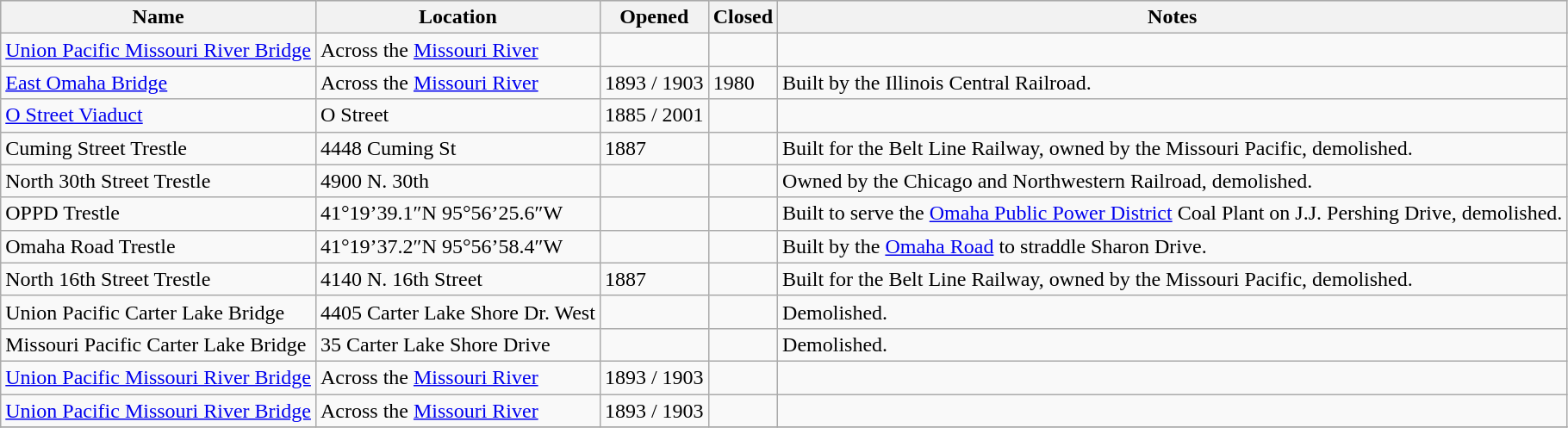<table class="wikitable sortable" style="border:1px solid #aaa; border-collapse:collapse">
<tr bgcolor="#cccccc">
<th><strong>Name</strong></th>
<th><strong>Location</strong></th>
<th><strong>Opened</strong></th>
<th><strong>Closed</strong></th>
<th><strong>Notes</strong></th>
</tr>
<tr>
<td><a href='#'>Union Pacific Missouri River Bridge</a></td>
<td>Across the <a href='#'>Missouri River</a></td>
<td></td>
<td></td>
<td></td>
</tr>
<tr>
<td><a href='#'>East Omaha Bridge</a></td>
<td>Across the <a href='#'>Missouri River</a></td>
<td>1893 / 1903</td>
<td>1980</td>
<td>Built by the Illinois Central Railroad.</td>
</tr>
<tr>
<td><a href='#'>O Street Viaduct</a></td>
<td>O Street</td>
<td>1885 / 2001</td>
<td></td>
<td></td>
</tr>
<tr>
<td>Cuming Street Trestle</td>
<td>4448 Cuming St</td>
<td>1887</td>
<td></td>
<td>Built for the Belt Line Railway, owned by the Missouri Pacific, demolished.</td>
</tr>
<tr>
<td>North 30th Street Trestle</td>
<td>4900 N. 30th</td>
<td></td>
<td></td>
<td>Owned by the Chicago and Northwestern Railroad, demolished.</td>
</tr>
<tr>
<td>OPPD Trestle</td>
<td>41°19’39.1″N 95°56’25.6″W</td>
<td></td>
<td></td>
<td>Built to serve the <a href='#'>Omaha Public Power District</a> Coal Plant on J.J. Pershing Drive, demolished.</td>
</tr>
<tr>
<td>Omaha Road Trestle</td>
<td>41°19’37.2″N 95°56’58.4″W</td>
<td></td>
<td></td>
<td>Built by the <a href='#'>Omaha Road</a> to straddle Sharon Drive.</td>
</tr>
<tr>
<td>North 16th Street Trestle</td>
<td>4140 N. 16th Street</td>
<td>1887</td>
<td></td>
<td>Built for the Belt Line Railway, owned by the Missouri Pacific, demolished.</td>
</tr>
<tr>
<td>Union Pacific Carter Lake Bridge</td>
<td>4405 Carter Lake Shore Dr. West</td>
<td></td>
<td></td>
<td>Demolished.</td>
</tr>
<tr>
<td>Missouri Pacific Carter Lake Bridge</td>
<td>35 Carter Lake Shore Drive</td>
<td></td>
<td></td>
<td>Demolished.</td>
</tr>
<tr>
<td><a href='#'>Union Pacific Missouri River Bridge</a></td>
<td>Across the <a href='#'>Missouri River</a></td>
<td>1893 / 1903</td>
<td></td>
<td></td>
</tr>
<tr>
<td><a href='#'>Union Pacific Missouri River Bridge</a></td>
<td>Across the <a href='#'>Missouri River</a></td>
<td>1893 / 1903</td>
<td></td>
<td></td>
</tr>
<tr>
</tr>
</table>
